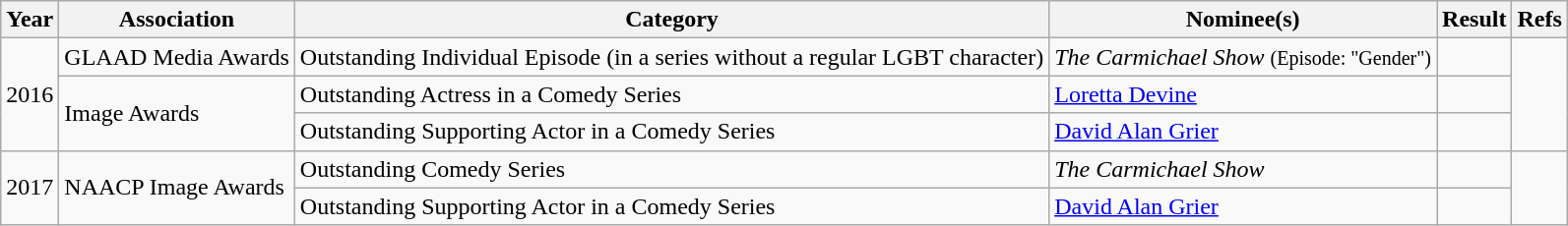<table class="wikitable">
<tr>
<th>Year</th>
<th>Association</th>
<th>Category</th>
<th>Nominee(s)</th>
<th>Result</th>
<th>Refs</th>
</tr>
<tr>
<td rowspan="3">2016</td>
<td>GLAAD Media Awards</td>
<td>Outstanding Individual Episode (in a series without a regular LGBT character)</td>
<td><em>The Carmichael Show</em> <small>(Episode: "Gender")</small></td>
<td></td>
<td rowspan="3"></td>
</tr>
<tr>
<td rowspan="2">Image Awards</td>
<td>Outstanding Actress in a Comedy Series</td>
<td><a href='#'>Loretta Devine</a></td>
<td></td>
</tr>
<tr>
<td>Outstanding Supporting Actor in a Comedy Series</td>
<td><a href='#'>David Alan Grier</a></td>
<td></td>
</tr>
<tr>
<td rowspan="2">2017</td>
<td rowspan="2">NAACP Image Awards</td>
<td>Outstanding Comedy Series</td>
<td><em>The Carmichael Show</em></td>
<td></td>
<td rowspan="2"></td>
</tr>
<tr>
<td>Outstanding Supporting Actor in a Comedy Series</td>
<td><a href='#'>David Alan Grier</a></td>
<td></td>
</tr>
</table>
